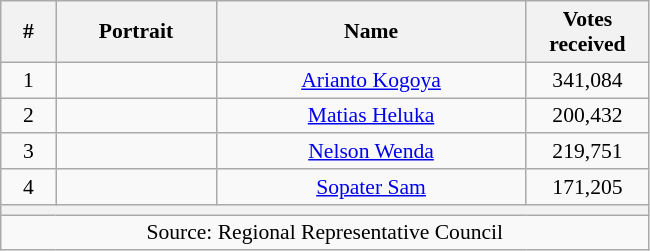<table class="wikitable sortable" style="text-align:center; font-size: 0.9em;">
<tr>
<th width="30">#</th>
<th width="100">Portrait</th>
<th width="200">Name</th>
<th width="75">Votes received</th>
</tr>
<tr>
<td>1</td>
<td></td>
<td><a href='#'>Arianto Kogoya</a></td>
<td>341,084</td>
</tr>
<tr>
<td>2</td>
<td></td>
<td><a href='#'>Matias Heluka</a></td>
<td>200,432</td>
</tr>
<tr>
<td>3</td>
<td></td>
<td><a href='#'>Nelson Wenda</a></td>
<td>219,751</td>
</tr>
<tr>
<td>4</td>
<td></td>
<td><a href='#'>Sopater Sam</a></td>
<td>171,205</td>
</tr>
<tr>
<th colspan="8"></th>
</tr>
<tr>
<td colspan="8">Source: Regional Representative Council</td>
</tr>
</table>
